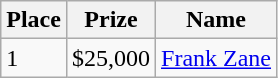<table class="wikitable">
<tr>
<th>Place</th>
<th>Prize</th>
<th>Name</th>
</tr>
<tr>
<td>1</td>
<td>$25,000</td>
<td> <a href='#'>Frank Zane</a></td>
</tr>
</table>
